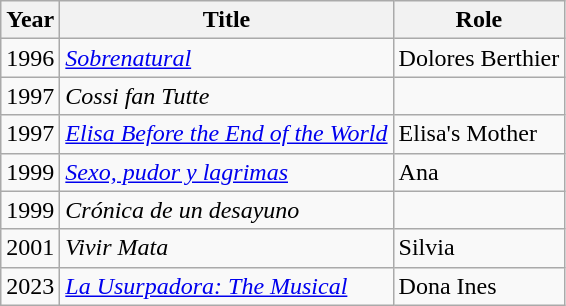<table class="wikitable">
<tr>
<th>Year</th>
<th>Title</th>
<th>Role</th>
</tr>
<tr>
<td>1996</td>
<td><em><a href='#'>Sobrenatural</a></em></td>
<td>Dolores Berthier</td>
</tr>
<tr>
<td>1997</td>
<td><em>Cossi fan Tutte</em></td>
<td></td>
</tr>
<tr>
<td>1997</td>
<td><em><a href='#'>Elisa Before the End of the World</a></em></td>
<td>Elisa's Mother</td>
</tr>
<tr>
<td>1999</td>
<td><em><a href='#'>Sexo, pudor y lagrimas</a></em></td>
<td>Ana</td>
</tr>
<tr>
<td>1999</td>
<td><em>Crónica de un desayuno</em></td>
<td></td>
</tr>
<tr>
<td>2001</td>
<td><em>Vivir Mata</em></td>
<td>Silvia</td>
</tr>
<tr>
<td>2023</td>
<td><em><a href='#'>La Usurpadora: The Musical</a></em></td>
<td>Dona Ines</td>
</tr>
</table>
